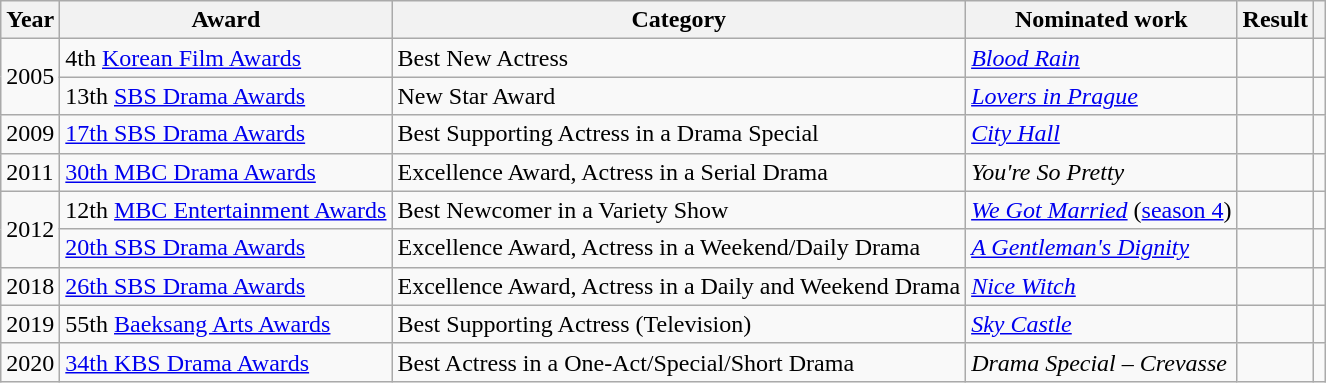<table class="wikitable">
<tr>
<th scope="col">Year</th>
<th>Award</th>
<th scope="col">Category</th>
<th>Nominated work</th>
<th scope="col">Result</th>
<th scope="col" class="unsortable"></th>
</tr>
<tr>
<td rowspan="2">2005</td>
<td>4th <a href='#'>Korean Film Awards</a></td>
<td>Best New Actress</td>
<td><em><a href='#'>Blood Rain</a></em></td>
<td></td>
<td></td>
</tr>
<tr>
<td>13th <a href='#'>SBS Drama Awards</a></td>
<td>New Star Award</td>
<td><em><a href='#'>Lovers in Prague</a></em></td>
<td></td>
<td></td>
</tr>
<tr>
<td>2009</td>
<td><a href='#'>17th SBS Drama Awards</a></td>
<td>Best Supporting Actress in a Drama Special</td>
<td><em><a href='#'>City Hall</a></em></td>
<td></td>
<td></td>
</tr>
<tr>
<td>2011</td>
<td><a href='#'>30th MBC Drama Awards</a></td>
<td>Excellence Award, Actress in a Serial Drama</td>
<td><em>You're So Pretty</em></td>
<td></td>
<td></td>
</tr>
<tr>
<td rowspan="2">2012</td>
<td>12th <a href='#'>MBC Entertainment Awards</a></td>
<td>Best Newcomer in a Variety Show</td>
<td><em><a href='#'>We Got Married</a></em> (<a href='#'>season 4</a>)</td>
<td></td>
<td></td>
</tr>
<tr>
<td><a href='#'>20th SBS Drama Awards</a></td>
<td>Excellence Award, Actress in a Weekend/Daily Drama</td>
<td><em><a href='#'>A Gentleman's Dignity</a></em></td>
<td></td>
<td></td>
</tr>
<tr>
<td>2018</td>
<td><a href='#'>26th SBS Drama Awards</a></td>
<td>Excellence Award, Actress in a Daily and Weekend Drama</td>
<td><em><a href='#'>Nice Witch</a></em></td>
<td></td>
<td></td>
</tr>
<tr>
<td>2019</td>
<td>55th <a href='#'>Baeksang Arts Awards</a></td>
<td>Best Supporting Actress (Television)</td>
<td><em><a href='#'>Sky Castle</a></em></td>
<td></td>
<td></td>
</tr>
<tr>
<td>2020</td>
<td><a href='#'>34th KBS Drama Awards</a></td>
<td>Best Actress in a One-Act/Special/Short Drama</td>
<td><em>Drama Special – Crevasse</em></td>
<td></td>
<td></td>
</tr>
</table>
